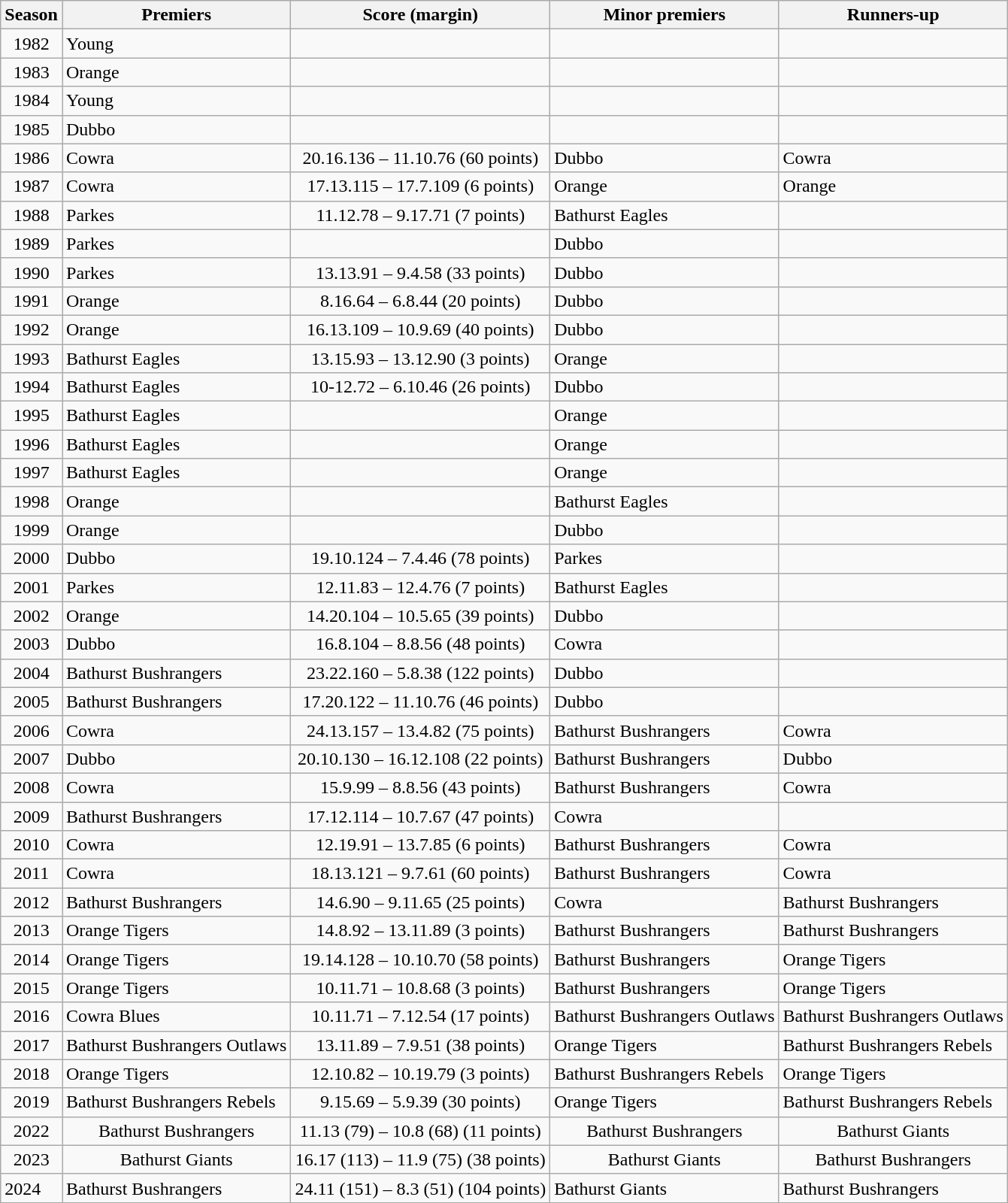<table class= "wikitable">
<tr>
<th>Season</th>
<th>Premiers</th>
<th>Score (margin)</th>
<th>Minor premiers</th>
<th>Runners-up</th>
</tr>
<tr align=center>
<td>1982</td>
<td align=left>Young</td>
<td></td>
<td align=left></td>
<td align=left></td>
</tr>
<tr align=center>
<td>1983</td>
<td align=left>Orange</td>
<td></td>
<td align=left></td>
<td align=left></td>
</tr>
<tr align=center>
<td>1984</td>
<td align=left>Young</td>
<td></td>
<td align=left></td>
<td align=left></td>
</tr>
<tr align=center>
<td>1985</td>
<td align=left>Dubbo</td>
<td></td>
<td align=left></td>
<td align=left></td>
</tr>
<tr align=center>
<td>1986</td>
<td align=left>Cowra</td>
<td>20.16.136 – 11.10.76 (60 points)</td>
<td align=left>Dubbo</td>
<td align=left>Cowra</td>
</tr>
<tr align=center>
<td>1987</td>
<td align=left>Cowra</td>
<td>17.13.115 – 17.7.109 (6 points)</td>
<td align=left>Orange</td>
<td align=left>Orange</td>
</tr>
<tr align=center>
<td>1988</td>
<td align=left>Parkes</td>
<td>11.12.78 – 9.17.71 (7 points)</td>
<td align=left>Bathurst Eagles</td>
<td align=left></td>
</tr>
<tr align=center>
<td>1989</td>
<td align=left>Parkes</td>
<td></td>
<td align=left>Dubbo</td>
<td align=left></td>
</tr>
<tr align=center>
<td>1990</td>
<td align=left>Parkes</td>
<td>13.13.91 – 9.4.58 (33 points)</td>
<td align=left>Dubbo</td>
<td align=left></td>
</tr>
<tr align=center>
<td>1991</td>
<td align=left>Orange</td>
<td>8.16.64 – 6.8.44 (20 points)</td>
<td align=left>Dubbo</td>
<td align=left></td>
</tr>
<tr align=center>
<td>1992</td>
<td align=left>Orange</td>
<td>16.13.109 – 10.9.69 (40 points)</td>
<td align=left>Dubbo</td>
<td align=left></td>
</tr>
<tr align=center>
<td>1993</td>
<td align=left>Bathurst Eagles</td>
<td>13.15.93 – 13.12.90 (3 points)</td>
<td align=left>Orange</td>
<td align=left></td>
</tr>
<tr align=center>
<td>1994</td>
<td align=left>Bathurst Eagles</td>
<td>10-12.72 – 6.10.46 (26 points)</td>
<td align=left>Dubbo</td>
<td align=left></td>
</tr>
<tr align=center>
<td>1995</td>
<td align=left>Bathurst Eagles</td>
<td></td>
<td align=left>Orange</td>
<td align=left></td>
</tr>
<tr align=center>
<td>1996</td>
<td align=left>Bathurst Eagles</td>
<td></td>
<td align=left>Orange</td>
<td align=left></td>
</tr>
<tr align=center>
<td>1997</td>
<td align=left>Bathurst Eagles</td>
<td></td>
<td align=left>Orange</td>
<td align=left></td>
</tr>
<tr align=center>
<td>1998</td>
<td align=left>Orange</td>
<td></td>
<td align=left>Bathurst Eagles</td>
<td align=left></td>
</tr>
<tr align=center>
<td>1999</td>
<td align=left>Orange</td>
<td></td>
<td align=left>Dubbo</td>
<td align=left></td>
</tr>
<tr align=center>
<td>2000</td>
<td align=left>Dubbo</td>
<td>19.10.124 – 7.4.46 (78 points)</td>
<td align=left>Parkes</td>
<td align=left></td>
</tr>
<tr align=center>
<td>2001</td>
<td align=left>Parkes</td>
<td>12.11.83 – 12.4.76 (7 points)</td>
<td align=left>Bathurst Eagles</td>
<td align=left></td>
</tr>
<tr align=center>
<td>2002</td>
<td align=left>Orange</td>
<td>14.20.104 – 10.5.65 (39 points)</td>
<td align=left>Dubbo</td>
<td align=left></td>
</tr>
<tr align=center>
<td>2003</td>
<td align=left>Dubbo</td>
<td>16.8.104 – 8.8.56 (48 points)</td>
<td align=left>Cowra</td>
<td align=left></td>
</tr>
<tr align=center>
<td>2004</td>
<td align=left>Bathurst Bushrangers</td>
<td>23.22.160 – 5.8.38 (122 points)</td>
<td align=left>Dubbo</td>
<td align=left></td>
</tr>
<tr align=center>
<td>2005</td>
<td align=left>Bathurst Bushrangers</td>
<td>17.20.122 – 11.10.76 (46 points)</td>
<td align=left>Dubbo</td>
<td align=left></td>
</tr>
<tr align=center>
<td>2006</td>
<td align=left>Cowra</td>
<td>24.13.157 – 13.4.82 (75 points)</td>
<td align=left>Bathurst Bushrangers</td>
<td align=left>Cowra</td>
</tr>
<tr align=center>
<td>2007</td>
<td align=left>Dubbo</td>
<td>20.10.130 – 16.12.108 (22 points)</td>
<td align=left>Bathurst Bushrangers</td>
<td align=left>Dubbo</td>
</tr>
<tr align=center>
<td>2008</td>
<td align=left>Cowra</td>
<td>15.9.99 – 8.8.56 (43 points)</td>
<td align=left>Bathurst Bushrangers</td>
<td align=left>Cowra</td>
</tr>
<tr align=center>
<td>2009</td>
<td align=left>Bathurst Bushrangers</td>
<td>17.12.114 – 10.7.67 (47 points)</td>
<td align=left>Cowra</td>
<td align=left></td>
</tr>
<tr align=center>
<td>2010</td>
<td align=left>Cowra</td>
<td>12.19.91 – 13.7.85 (6 points)</td>
<td align=left>Bathurst Bushrangers</td>
<td align=left>Cowra</td>
</tr>
<tr align=center>
<td>2011</td>
<td align=left>Cowra</td>
<td>18.13.121 – 9.7.61 (60 points)</td>
<td align=left>Bathurst Bushrangers</td>
<td align=left>Cowra</td>
</tr>
<tr align=center>
<td>2012</td>
<td align=left>Bathurst Bushrangers</td>
<td>14.6.90 – 9.11.65 (25 points)</td>
<td align=left>Cowra</td>
<td align=left>Bathurst Bushrangers</td>
</tr>
<tr align=center>
<td>2013</td>
<td align=left>Orange Tigers</td>
<td>14.8.92 – 13.11.89 (3 points)</td>
<td align=left>Bathurst Bushrangers</td>
<td align=left>Bathurst Bushrangers</td>
</tr>
<tr align=center>
<td>2014</td>
<td align=left>Orange Tigers</td>
<td>19.14.128 – 10.10.70 (58 points)</td>
<td align=left>Bathurst Bushrangers</td>
<td align=left>Orange Tigers</td>
</tr>
<tr align=center>
<td>2015</td>
<td align=left>Orange Tigers</td>
<td>10.11.71 – 10.8.68 (3 points)</td>
<td align=left>Bathurst Bushrangers</td>
<td align=left>Orange Tigers</td>
</tr>
<tr align=center>
<td>2016</td>
<td align=left>Cowra Blues</td>
<td>10.11.71 – 7.12.54 (17 points)</td>
<td align=left>Bathurst Bushrangers Outlaws</td>
<td align=left>Bathurst Bushrangers Outlaws</td>
</tr>
<tr align=center>
<td>2017</td>
<td align=left>Bathurst Bushrangers Outlaws</td>
<td>13.11.89 – 7.9.51 (38 points)</td>
<td align=left>Orange Tigers</td>
<td align=left>Bathurst Bushrangers Rebels</td>
</tr>
<tr align=center>
<td>2018</td>
<td align=left>Orange Tigers</td>
<td>12.10.82 – 10.19.79 (3 points)</td>
<td align=left>Bathurst Bushrangers Rebels</td>
<td align=left>Orange Tigers</td>
</tr>
<tr align=center>
<td>2019</td>
<td align=left>Bathurst Bushrangers Rebels</td>
<td>9.15.69 – 5.9.39 (30 points)</td>
<td align=left>Orange Tigers</td>
<td align=left>Bathurst Bushrangers Rebels</td>
</tr>
<tr align=center>
<td>2022</td>
<td>Bathurst Bushrangers</td>
<td>11.13 (79) – 10.8 (68) (11 points)</td>
<td>Bathurst Bushrangers</td>
<td>Bathurst Giants</td>
</tr>
<tr align=center>
<td>2023</td>
<td>Bathurst Giants</td>
<td>16.17 (113) – 11.9 (75) (38 points)</td>
<td>Bathurst Giants</td>
<td>Bathurst Bushrangers</td>
</tr>
<tr>
<td>2024</td>
<td>Bathurst Bushrangers</td>
<td>24.11 (151) – 8.3 (51) (104 points)</td>
<td>Bathurst Giants</td>
<td>Bathurst Bushrangers</td>
</tr>
</table>
